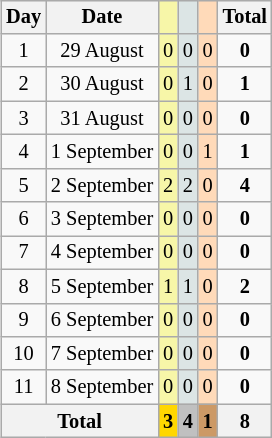<table class=wikitable style="font-size:85%; float:right; text-align:center">
<tr>
<th>Day</th>
<th>Date</th>
<td style="background:#F7F6A8"></td>
<td style="background:#DCE5E5"></td>
<td style="background:#FFDAB9"></td>
<th>Total</th>
</tr>
<tr>
<td>1</td>
<td>29 August</td>
<td style="background:#F7F6A8">0</td>
<td style="background:#DCE5E5">0</td>
<td style="background:#FFDAB9">0</td>
<td><strong>0</strong></td>
</tr>
<tr>
<td>2</td>
<td>30 August</td>
<td style="background:#F7F6A8">0</td>
<td style="background:#DCE5E5">1</td>
<td style="background:#FFDAB9">0</td>
<td><strong>1</strong></td>
</tr>
<tr>
<td>3</td>
<td>31 August</td>
<td style="background:#F7F6A8">0</td>
<td style="background:#DCE5E5">0</td>
<td style="background:#FFDAB9">0</td>
<td><strong>0</strong></td>
</tr>
<tr>
<td>4</td>
<td>1 September</td>
<td style="background:#F7F6A8">0</td>
<td style="background:#DCE5E5">0</td>
<td style="background:#FFDAB9">1</td>
<td><strong>1</strong></td>
</tr>
<tr>
<td>5</td>
<td>2 September</td>
<td style="background:#F7F6A8">2</td>
<td style="background:#DCE5E5">2</td>
<td style="background:#FFDAB9">0</td>
<td><strong>4</strong></td>
</tr>
<tr>
<td>6</td>
<td>3 September</td>
<td style="background:#F7F6A8">0</td>
<td style="background:#DCE5E5">0</td>
<td style="background:#FFDAB9">0</td>
<td><strong>0</strong></td>
</tr>
<tr>
<td>7</td>
<td>4 September</td>
<td style="background:#F7F6A8">0</td>
<td style="background:#DCE5E5">0</td>
<td style="background:#FFDAB9">0</td>
<td><strong>0</strong></td>
</tr>
<tr>
<td>8</td>
<td>5 September</td>
<td style="background:#F7F6A8">1</td>
<td style="background:#DCE5E5">1</td>
<td style="background:#FFDAB9">0</td>
<td><strong>2</strong></td>
</tr>
<tr>
<td>9</td>
<td>6 September</td>
<td style="background:#F7F6A8">0</td>
<td style="background:#DCE5E5">0</td>
<td style="background:#FFDAB9">0</td>
<td><strong>0</strong></td>
</tr>
<tr>
<td>10</td>
<td>7 September</td>
<td style="background:#F7F6A8">0</td>
<td style="background:#DCE5E5">0</td>
<td style="background:#FFDAB9">0</td>
<td><strong>0</strong></td>
</tr>
<tr>
<td>11</td>
<td>8 September</td>
<td style="background:#F7F6A8">0</td>
<td style="background:#DCE5E5">0</td>
<td style="background:#FFDAB9">0</td>
<td><strong>0</strong></td>
</tr>
<tr>
<th colspan=2>Total</th>
<th style=background:gold>3</th>
<th style=background:silver>4</th>
<th style=background:#c96>1</th>
<th>8</th>
</tr>
</table>
